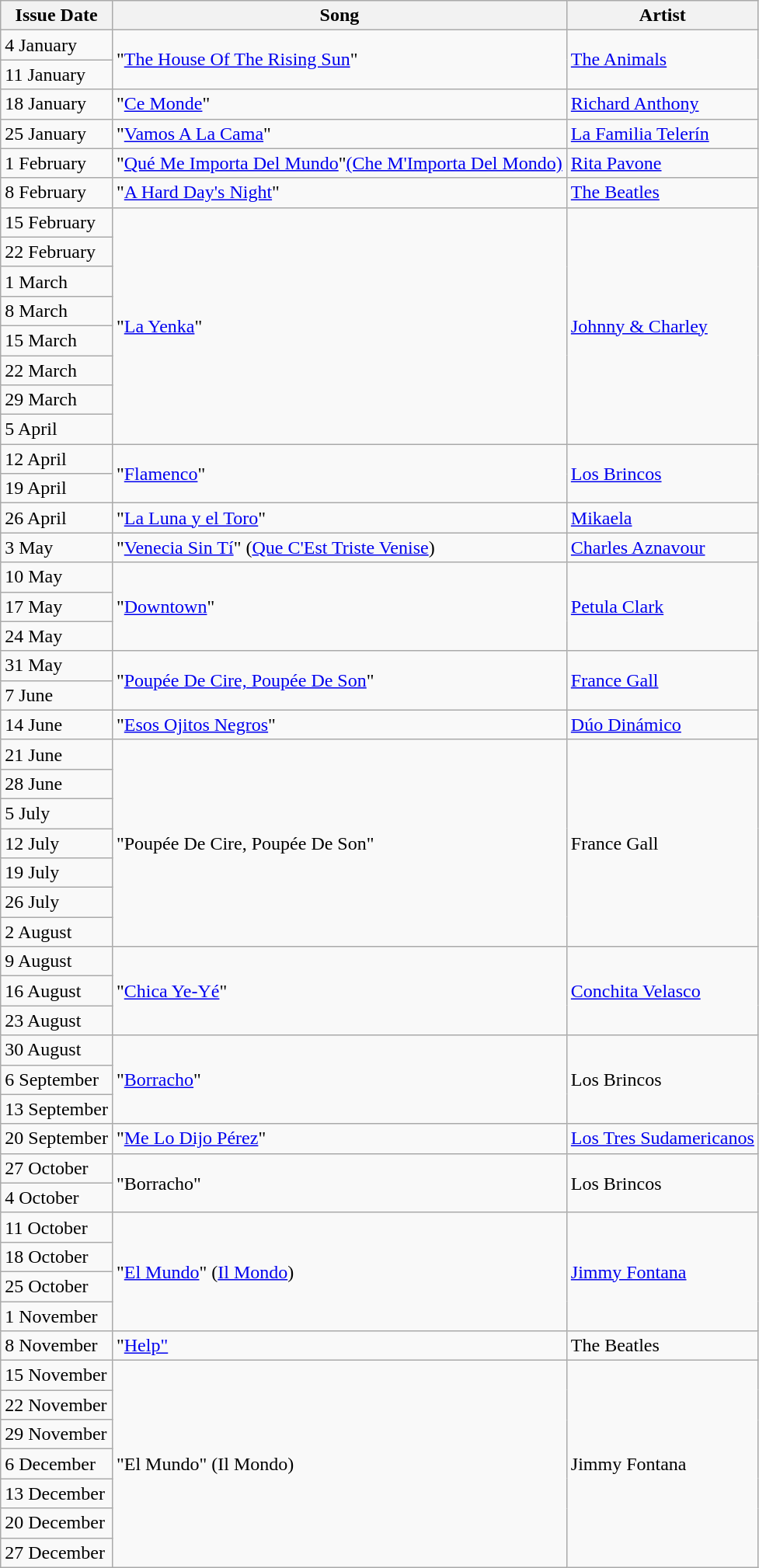<table class="wikitable">
<tr>
<th>Issue Date</th>
<th>Song</th>
<th>Artist</th>
</tr>
<tr>
<td>4 January</td>
<td rowspan=2>"<a href='#'>The House Of The Rising Sun</a>"</td>
<td rowspan=2><a href='#'>The Animals</a></td>
</tr>
<tr>
<td>11 January</td>
</tr>
<tr>
<td>18 January</td>
<td rowspan=1>"<a href='#'>Ce Monde</a>"</td>
<td rowspan=1><a href='#'>Richard Anthony</a></td>
</tr>
<tr>
<td>25 January</td>
<td rowspan=1>"<a href='#'>Vamos A La Cama</a>"</td>
<td rowspan=1><a href='#'>La Familia Telerín</a></td>
</tr>
<tr>
<td>1 February</td>
<td rowspan=1>"<a href='#'>Qué Me Importa Del Mundo</a>"<a href='#'>(Che M'Importa Del Mondo)</a></td>
<td rowspan=1><a href='#'>Rita Pavone</a></td>
</tr>
<tr>
<td>8 February</td>
<td rowspan=1>"<a href='#'>A Hard Day's Night</a>"</td>
<td rowspan=1><a href='#'>The Beatles</a></td>
</tr>
<tr>
<td>15 February</td>
<td rowspan=8>"<a href='#'>La Yenka</a>"</td>
<td rowspan=8><a href='#'>Johnny & Charley</a></td>
</tr>
<tr>
<td>22 February</td>
</tr>
<tr>
<td>1 March</td>
</tr>
<tr>
<td>8 March</td>
</tr>
<tr>
<td>15 March</td>
</tr>
<tr>
<td>22 March</td>
</tr>
<tr>
<td>29 March</td>
</tr>
<tr>
<td>5 April</td>
</tr>
<tr>
<td>12 April</td>
<td rowspan=2>"<a href='#'>Flamenco</a>"</td>
<td rowspan=2><a href='#'>Los Brincos</a></td>
</tr>
<tr>
<td>19 April</td>
</tr>
<tr>
<td>26 April</td>
<td rowspan=1>"<a href='#'>La Luna y el Toro</a>"</td>
<td rowspan=1><a href='#'>Mikaela</a></td>
</tr>
<tr>
<td>3 May</td>
<td rowspan=1>"<a href='#'>Venecia Sin Tí</a>" (<a href='#'>Que C'Est Triste Venise</a>)</td>
<td rowspan=1><a href='#'>Charles Aznavour</a></td>
</tr>
<tr>
<td>10 May</td>
<td rowspan=3>"<a href='#'>Downtown</a>"</td>
<td rowspan=3><a href='#'>Petula Clark</a></td>
</tr>
<tr>
<td>17 May</td>
</tr>
<tr>
<td>24 May</td>
</tr>
<tr>
<td>31 May</td>
<td rowspan=2>"<a href='#'>Poupée De Cire, Poupée De Son</a>"</td>
<td rowspan=2><a href='#'>France Gall</a></td>
</tr>
<tr>
<td>7 June</td>
</tr>
<tr>
<td>14 June</td>
<td rowspan=1>"<a href='#'>Esos Ojitos Negros</a>"</td>
<td rowspan=1><a href='#'>Dúo Dinámico</a></td>
</tr>
<tr>
<td>21 June</td>
<td rowspan=7>"Poupée De Cire, Poupée De Son"</td>
<td rowspan=7>France Gall</td>
</tr>
<tr |>
<td>28 June</td>
</tr>
<tr>
<td>5 July</td>
</tr>
<tr>
<td>12 July</td>
</tr>
<tr>
<td>19 July</td>
</tr>
<tr>
<td>26 July</td>
</tr>
<tr>
<td>2 August</td>
</tr>
<tr>
<td>9 August</td>
<td rowspan=3>"<a href='#'>Chica Ye-Yé</a>"</td>
<td rowspan=3><a href='#'>Conchita Velasco</a></td>
</tr>
<tr>
<td>16 August</td>
</tr>
<tr>
<td>23 August</td>
</tr>
<tr>
<td>30 August</td>
<td rowspan=3>"<a href='#'>Borracho</a>"</td>
<td rowspan=3>Los Brincos</td>
</tr>
<tr>
<td>6 September</td>
</tr>
<tr>
<td>13 September</td>
</tr>
<tr>
<td>20 September</td>
<td rowspan=1>"<a href='#'>Me Lo Dijo Pérez</a>"</td>
<td rowspan=1><a href='#'>Los Tres Sudamericanos</a></td>
</tr>
<tr>
<td>27 October</td>
<td rowspan=2>"Borracho"</td>
<td rowspan=2>Los Brincos</td>
</tr>
<tr>
<td>4 October</td>
</tr>
<tr>
<td>11 October</td>
<td rowspan=4>"<a href='#'>El Mundo</a>" (<a href='#'>Il Mondo</a>)</td>
<td rowspan=4><a href='#'>Jimmy Fontana</a></td>
</tr>
<tr>
<td>18 October</td>
</tr>
<tr>
<td>25 October</td>
</tr>
<tr>
<td>1 November</td>
</tr>
<tr>
<td>8 November</td>
<td rowspan=1>"<a href='#'>Help"</a></td>
<td rowspan=1>The Beatles</td>
</tr>
<tr>
<td>15 November</td>
<td rowspan=7>"El Mundo" (Il Mondo)</td>
<td rowspan=7>Jimmy Fontana</td>
</tr>
<tr>
<td>22 November</td>
</tr>
<tr>
<td>29 November</td>
</tr>
<tr>
<td>6 December</td>
</tr>
<tr>
<td>13 December</td>
</tr>
<tr>
<td>20 December</td>
</tr>
<tr>
<td>27 December</td>
</tr>
</table>
